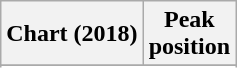<table class="wikitable sortable plainrowheaders" style="text-align:center">
<tr>
<th scope="col">Chart (2018)</th>
<th scope="col">Peak<br> position</th>
</tr>
<tr>
</tr>
<tr>
</tr>
<tr>
</tr>
<tr>
</tr>
<tr>
</tr>
<tr>
</tr>
<tr>
</tr>
</table>
